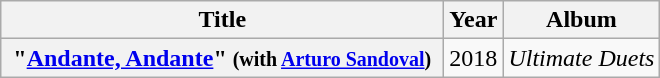<table class="wikitable plainrowheaders" style="text-align:center;">
<tr>
<th scope="col" style="width:18em;">Title</th>
<th scope="col">Year</th>
<th scope="col">Album</th>
</tr>
<tr>
<th scope="row">"<a href='#'>Andante, Andante</a>" <small>(with <a href='#'>Arturo Sandoval</a>)</small></th>
<td>2018</td>
<td><em>Ultimate Duets</em></td>
</tr>
</table>
